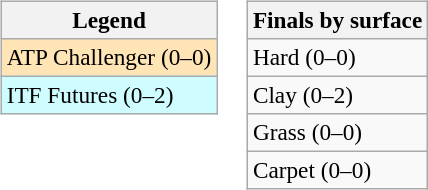<table>
<tr valign=top>
<td><br><table class=wikitable style=font-size:97%>
<tr>
<th>Legend</th>
</tr>
<tr bgcolor=moccasin>
<td>ATP Challenger (0–0)</td>
</tr>
<tr bgcolor=cffcff>
<td>ITF Futures (0–2)</td>
</tr>
</table>
</td>
<td><br><table class=wikitable style=font-size:97%>
<tr>
<th>Finals by surface</th>
</tr>
<tr>
<td>Hard (0–0)</td>
</tr>
<tr>
<td>Clay (0–2)</td>
</tr>
<tr>
<td>Grass (0–0)</td>
</tr>
<tr>
<td>Carpet (0–0)</td>
</tr>
</table>
</td>
</tr>
</table>
